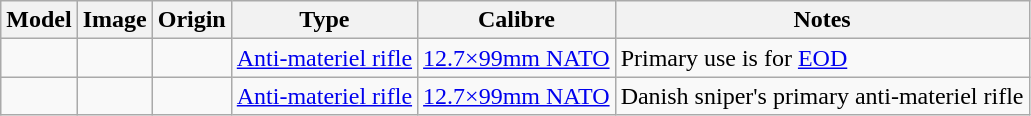<table class="wikitable">
<tr>
<th>Model</th>
<th>Image</th>
<th>Origin</th>
<th>Type</th>
<th>Calibre</th>
<th>Notes</th>
</tr>
<tr>
<td></td>
<td></td>
<td></td>
<td><a href='#'>Anti-materiel rifle</a></td>
<td><a href='#'>12.7×99mm NATO</a></td>
<td>Primary use is for <a href='#'>EOD</a></td>
</tr>
<tr>
<td></td>
<td></td>
<td></td>
<td><a href='#'>Anti-materiel rifle</a></td>
<td><a href='#'>12.7×99mm NATO</a></td>
<td>Danish sniper's primary anti-materiel rifle</td>
</tr>
</table>
